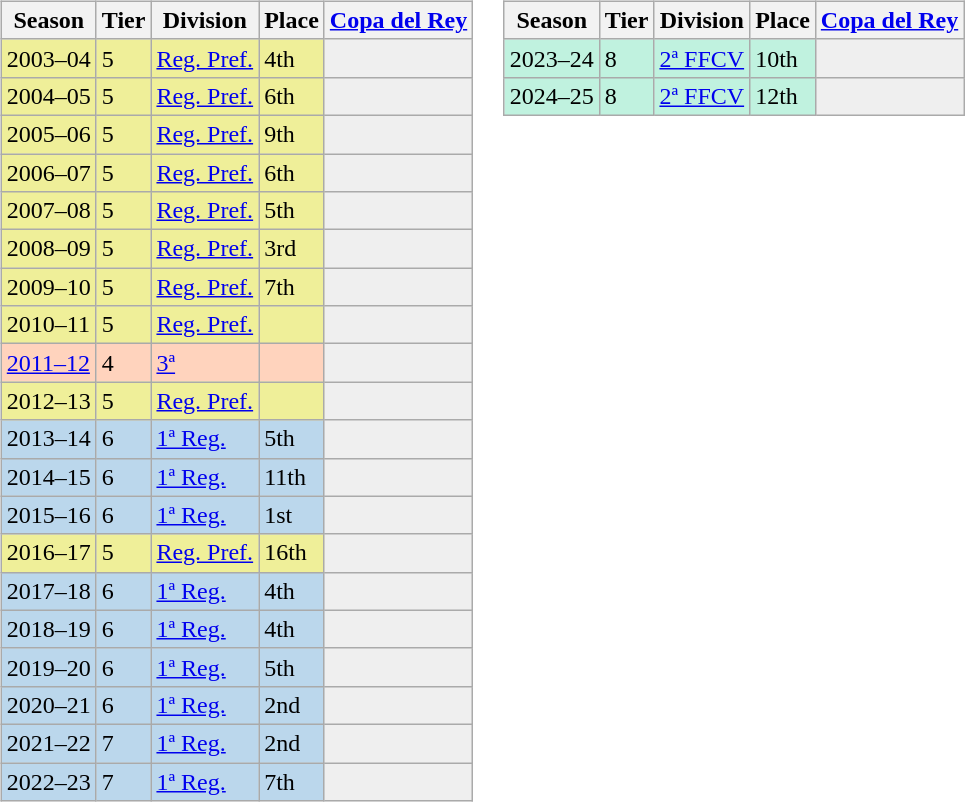<table>
<tr>
<td valign="top" width=0%><br><table class="wikitable">
<tr style="background:#f0f6fa;">
<th>Season</th>
<th>Tier</th>
<th>Division</th>
<th>Place</th>
<th><a href='#'>Copa del Rey</a></th>
</tr>
<tr>
<td style="background:#EFEF99;">2003–04</td>
<td style="background:#EFEF99;">5</td>
<td style="background:#EFEF99;"><a href='#'>Reg. Pref.</a></td>
<td style="background:#EFEF99;">4th</td>
<td style="background:#efefef;"></td>
</tr>
<tr>
<td style="background:#EFEF99;">2004–05</td>
<td style="background:#EFEF99;">5</td>
<td style="background:#EFEF99;"><a href='#'>Reg. Pref.</a></td>
<td style="background:#EFEF99;">6th</td>
<td style="background:#efefef;"></td>
</tr>
<tr>
<td style="background:#EFEF99;">2005–06</td>
<td style="background:#EFEF99;">5</td>
<td style="background:#EFEF99;"><a href='#'>Reg. Pref.</a></td>
<td style="background:#EFEF99;">9th</td>
<td style="background:#efefef;"></td>
</tr>
<tr>
<td style="background:#EFEF99;">2006–07</td>
<td style="background:#EFEF99;">5</td>
<td style="background:#EFEF99;"><a href='#'>Reg. Pref.</a></td>
<td style="background:#EFEF99;">6th</td>
<td style="background:#efefef;"></td>
</tr>
<tr>
<td style="background:#EFEF99;">2007–08</td>
<td style="background:#EFEF99;">5</td>
<td style="background:#EFEF99;"><a href='#'>Reg. Pref.</a></td>
<td style="background:#EFEF99;">5th</td>
<td style="background:#efefef;"></td>
</tr>
<tr>
<td style="background:#EFEF99;">2008–09</td>
<td style="background:#EFEF99;">5</td>
<td style="background:#EFEF99;"><a href='#'>Reg. Pref.</a></td>
<td style="background:#EFEF99;">3rd</td>
<td style="background:#efefef;"></td>
</tr>
<tr>
<td style="background:#EFEF99;">2009–10</td>
<td style="background:#EFEF99;">5</td>
<td style="background:#EFEF99;"><a href='#'>Reg. Pref.</a></td>
<td style="background:#EFEF99;">7th</td>
<td style="background:#efefef;"></td>
</tr>
<tr>
<td style="background:#EFEF99;">2010–11</td>
<td style="background:#EFEF99;">5</td>
<td style="background:#EFEF99;"><a href='#'>Reg. Pref.</a></td>
<td style="background:#EFEF99;"></td>
<td style="background:#efefef;"></td>
</tr>
<tr>
<td style="background:#FFD3BD;"><a href='#'>2011–12</a></td>
<td style="background:#FFD3BD;">4</td>
<td style="background:#FFD3BD;"><a href='#'>3ª</a></td>
<td style="background:#FFD3BD;"></td>
<td style="background:#efefef;"></td>
</tr>
<tr>
<td style="background:#EFEF99;">2012–13</td>
<td style="background:#EFEF99;">5</td>
<td style="background:#EFEF99;"><a href='#'>Reg. Pref.</a></td>
<td style="background:#EFEF99;"></td>
<td style="background:#efefef;"></td>
</tr>
<tr>
<td style="background:#BBD7EC;">2013–14</td>
<td style="background:#BBD7EC;">6</td>
<td style="background:#BBD7EC;"><a href='#'>1ª Reg.</a></td>
<td style="background:#BBD7EC;">5th</td>
<th style="background:#efefef;"></th>
</tr>
<tr>
<td style="background:#BBD7EC;">2014–15</td>
<td style="background:#BBD7EC;">6</td>
<td style="background:#BBD7EC;"><a href='#'>1ª Reg.</a></td>
<td style="background:#BBD7EC;">11th</td>
<th style="background:#efefef;"></th>
</tr>
<tr>
<td style="background:#BBD7EC;">2015–16</td>
<td style="background:#BBD7EC;">6</td>
<td style="background:#BBD7EC;"><a href='#'>1ª Reg.</a></td>
<td style="background:#BBD7EC;">1st</td>
<th style="background:#efefef;"></th>
</tr>
<tr>
<td style="background:#EFEF99;">2016–17</td>
<td style="background:#EFEF99;">5</td>
<td style="background:#EFEF99;"><a href='#'>Reg. Pref.</a></td>
<td style="background:#EFEF99;">16th</td>
<td style="background:#efefef;"></td>
</tr>
<tr>
<td style="background:#BBD7EC;">2017–18</td>
<td style="background:#BBD7EC;">6</td>
<td style="background:#BBD7EC;"><a href='#'>1ª Reg.</a></td>
<td style="background:#BBD7EC;">4th</td>
<th style="background:#efefef;"></th>
</tr>
<tr>
<td style="background:#BBD7EC;">2018–19</td>
<td style="background:#BBD7EC;">6</td>
<td style="background:#BBD7EC;"><a href='#'>1ª Reg.</a></td>
<td style="background:#BBD7EC;">4th</td>
<th style="background:#efefef;"></th>
</tr>
<tr>
<td style="background:#BBD7EC;">2019–20</td>
<td style="background:#BBD7EC;">6</td>
<td style="background:#BBD7EC;"><a href='#'>1ª Reg.</a></td>
<td style="background:#BBD7EC;">5th</td>
<th style="background:#efefef;"></th>
</tr>
<tr>
<td style="background:#BBD7EC;">2020–21</td>
<td style="background:#BBD7EC;">6</td>
<td style="background:#BBD7EC;"><a href='#'>1ª Reg.</a></td>
<td style="background:#BBD7EC;">2nd</td>
<th style="background:#efefef;"></th>
</tr>
<tr>
<td style="background:#BBD7EC;">2021–22</td>
<td style="background:#BBD7EC;">7</td>
<td style="background:#BBD7EC;"><a href='#'>1ª Reg.</a></td>
<td style="background:#BBD7EC;">2nd</td>
<th style="background:#efefef;"></th>
</tr>
<tr>
<td style="background:#BBD7EC;">2022–23</td>
<td style="background:#BBD7EC;">7</td>
<td style="background:#BBD7EC;"><a href='#'>1ª Reg.</a></td>
<td style="background:#BBD7EC;">7th</td>
<th style="background:#efefef;"></th>
</tr>
</table>
</td>
<td valign="top" width=0%><br><table class="wikitable">
<tr style="background:#f0f6fa;">
<th>Season</th>
<th>Tier</th>
<th>Division</th>
<th>Place</th>
<th><a href='#'>Copa del Rey</a></th>
</tr>
<tr>
<td style="background:#C0F2DF;">2023–24</td>
<td style="background:#C0F2DF;">8</td>
<td style="background:#C0F2DF;"><a href='#'>2ª FFCV</a></td>
<td style="background:#C0F2DF;">10th</td>
<th style="background:#efefef;"></th>
</tr>
<tr>
<td style="background:#C0F2DF;">2024–25</td>
<td style="background:#C0F2DF;">8</td>
<td style="background:#C0F2DF;"><a href='#'>2ª FFCV</a></td>
<td style="background:#C0F2DF;">12th</td>
<th style="background:#efefef;"></th>
</tr>
</table>
</td>
</tr>
</table>
